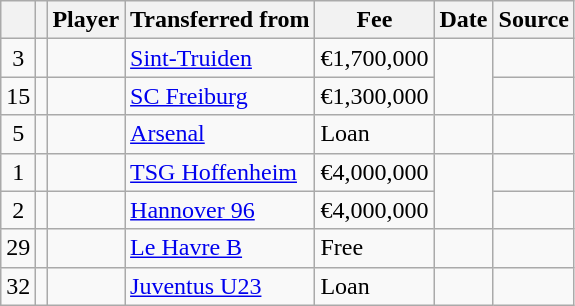<table class="wikitable plainrowheaders sortable">
<tr>
<th></th>
<th></th>
<th scope=col><strong>Player</strong></th>
<th><strong>Transferred from</strong></th>
<th !scope=col; style="width: 65px;"><strong>Fee</strong></th>
<th scope=col><strong>Date</strong></th>
<th scope=col><strong>Source</strong></th>
</tr>
<tr>
<td align=center>3</td>
<td align=center></td>
<td></td>
<td> <a href='#'>Sint-Truiden</a></td>
<td>€1,700,000</td>
<td rowspan=2></td>
<td></td>
</tr>
<tr>
<td align=center>15</td>
<td align=center></td>
<td></td>
<td> <a href='#'>SC Freiburg</a></td>
<td>€1,300,000</td>
<td></td>
</tr>
<tr>
<td align=center>5</td>
<td align=center></td>
<td></td>
<td> <a href='#'>Arsenal</a></td>
<td>Loan</td>
<td></td>
<td></td>
</tr>
<tr>
<td align=center>1</td>
<td align=center></td>
<td></td>
<td> <a href='#'>TSG Hoffenheim</a></td>
<td>€4,000,000</td>
<td rowspan=2></td>
<td></td>
</tr>
<tr>
<td align=center>2</td>
<td align=center></td>
<td></td>
<td> <a href='#'>Hannover 96</a></td>
<td>€4,000,000</td>
<td></td>
</tr>
<tr>
<td align=center>29</td>
<td align=center></td>
<td></td>
<td> <a href='#'>Le Havre B</a></td>
<td>Free</td>
<td></td>
<td></td>
</tr>
<tr>
<td align=center>32</td>
<td align=center></td>
<td></td>
<td> <a href='#'>Juventus U23</a></td>
<td>Loan</td>
<td></td>
<td></td>
</tr>
</table>
